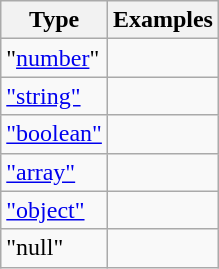<table class="wikitable">
<tr>
<th>Type</th>
<th>Examples</th>
</tr>
<tr>
<td>"<a href='#'>number</a>"</td>
<td></td>
</tr>
<tr>
<td><a href='#'>"string"</a></td>
<td></td>
</tr>
<tr>
<td><a href='#'>"boolean"</a></td>
<td></td>
</tr>
<tr>
<td><a href='#'>"array"</a></td>
<td></td>
</tr>
<tr>
<td><a href='#'>"object"</a></td>
<td></td>
</tr>
<tr>
<td>"null"</td>
<td></td>
</tr>
</table>
